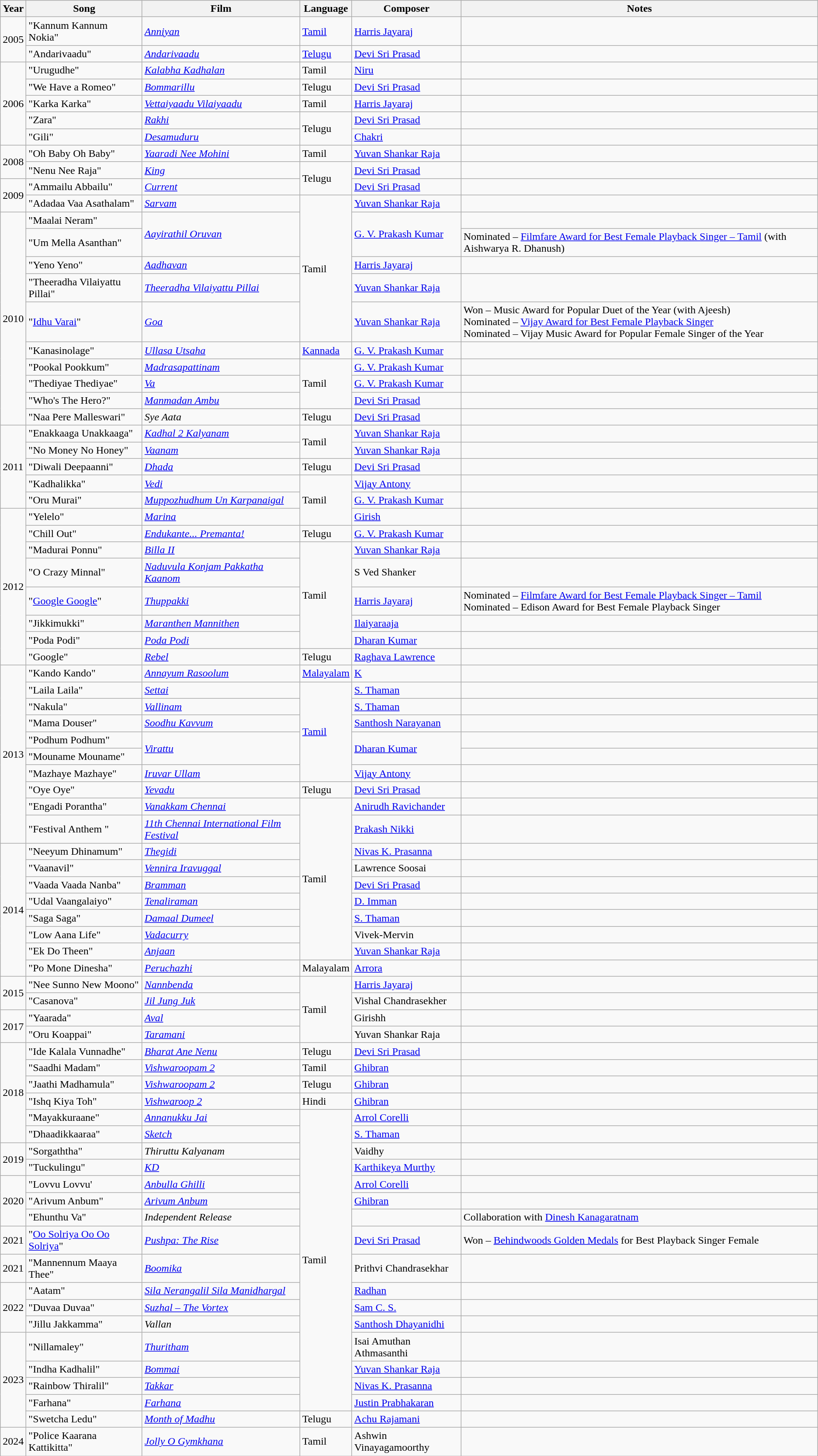<table class="wikitable sortable">
<tr>
<th scope="col">Year</th>
<th scope="col">Song</th>
<th scope="col">Film</th>
<th scope="col">Language</th>
<th scope="col">Composer</th>
<th class="unsortable" scope="col">Notes</th>
</tr>
<tr>
<td rowspan="2">2005</td>
<td>"Kannum Kannum Nokia"</td>
<td><em><a href='#'>Anniyan</a></em></td>
<td><a href='#'>Tamil</a></td>
<td><a href='#'>Harris Jayaraj</a></td>
<td></td>
</tr>
<tr>
<td>"Andarivaadu"</td>
<td><em><a href='#'>Andarivaadu</a></em></td>
<td><a href='#'>Telugu</a></td>
<td><a href='#'>Devi Sri Prasad</a></td>
<td></td>
</tr>
<tr>
<td rowspan="5">2006</td>
<td>"Urugudhe"</td>
<td><em><a href='#'>Kalabha Kadhalan</a></em></td>
<td>Tamil</td>
<td><a href='#'>Niru</a></td>
<td></td>
</tr>
<tr>
<td>"We Have a Romeo"</td>
<td><em><a href='#'>Bommarillu</a></em></td>
<td>Telugu</td>
<td><a href='#'>Devi Sri Prasad</a></td>
<td></td>
</tr>
<tr>
<td>"Karka Karka"</td>
<td><em><a href='#'>Vettaiyaadu Vilaiyaadu</a></em></td>
<td>Tamil</td>
<td><a href='#'>Harris Jayaraj</a></td>
<td></td>
</tr>
<tr>
<td>"Zara"</td>
<td><em><a href='#'>Rakhi</a></em></td>
<td rowspan="2">Telugu</td>
<td><a href='#'>Devi Sri Prasad</a></td>
<td></td>
</tr>
<tr>
<td>"Gili"</td>
<td><em><a href='#'>Desamuduru</a></em></td>
<td><a href='#'>Chakri</a></td>
<td></td>
</tr>
<tr>
<td rowspan="2">2008</td>
<td>"Oh Baby Oh Baby"</td>
<td><em><a href='#'>Yaaradi Nee Mohini</a></em></td>
<td>Tamil</td>
<td><a href='#'>Yuvan Shankar Raja</a></td>
<td></td>
</tr>
<tr>
<td>"Nenu Nee Raja"</td>
<td><em><a href='#'>King</a></em></td>
<td rowspan="2">Telugu</td>
<td><a href='#'>Devi Sri Prasad</a></td>
<td></td>
</tr>
<tr>
<td rowspan="2">2009</td>
<td>"Ammailu Abbailu"</td>
<td><em><a href='#'>Current</a></em></td>
<td><a href='#'>Devi Sri Prasad</a></td>
<td></td>
</tr>
<tr>
<td>"Adadaa Vaa Asathalam"</td>
<td><em><a href='#'>Sarvam</a></em></td>
<td rowspan="6">Tamil</td>
<td><a href='#'>Yuvan Shankar Raja</a></td>
<td></td>
</tr>
<tr>
<td rowspan="10">2010</td>
<td>"Maalai Neram"</td>
<td rowspan=2><em><a href='#'>Aayirathil Oruvan</a></em></td>
<td rowspan="2"><a href='#'>G. V. Prakash Kumar</a></td>
<td></td>
</tr>
<tr>
<td>"Um Mella Asanthan"</td>
<td>Nominated – <a href='#'>Filmfare Award for Best Female Playback Singer – Tamil</a> (with Aishwarya R. Dhanush)</td>
</tr>
<tr>
<td>"Yeno Yeno"</td>
<td><em><a href='#'>Aadhavan</a></em></td>
<td><a href='#'>Harris Jayaraj</a></td>
<td></td>
</tr>
<tr>
<td>"Theeradha Vilaiyattu Pillai"</td>
<td><em><a href='#'>Theeradha Vilaiyattu Pillai</a></em></td>
<td><a href='#'>Yuvan Shankar Raja</a></td>
<td></td>
</tr>
<tr>
<td>"<a href='#'>Idhu Varai</a>"</td>
<td><em><a href='#'>Goa</a></em></td>
<td><a href='#'>Yuvan Shankar Raja</a></td>
<td>Won – Music Award for Popular Duet of the Year (with Ajeesh)<br>Nominated – <a href='#'>Vijay Award for Best Female Playback Singer</a><br>Nominated – Vijay Music Award for Popular Female Singer of the Year</td>
</tr>
<tr>
<td>"Kanasinolage"</td>
<td><em><a href='#'>Ullasa Utsaha</a></em></td>
<td><a href='#'>Kannada</a></td>
<td><a href='#'>G. V. Prakash Kumar</a></td>
<td></td>
</tr>
<tr>
<td>"Pookal Pookkum"</td>
<td><em><a href='#'>Madrasapattinam</a></em></td>
<td rowspan="3">Tamil</td>
<td><a href='#'>G. V. Prakash Kumar</a></td>
<td></td>
</tr>
<tr>
<td>"Thediyae Thediyae"</td>
<td><em><a href='#'>Va</a></em></td>
<td><a href='#'>G. V. Prakash Kumar</a></td>
<td></td>
</tr>
<tr>
<td>"Who's The Hero?"</td>
<td><em><a href='#'>Manmadan Ambu</a></em></td>
<td><a href='#'>Devi Sri Prasad</a></td>
<td></td>
</tr>
<tr>
<td>"Naa Pere Malleswari"</td>
<td><em>Sye Aata</em></td>
<td>Telugu</td>
<td><a href='#'>Devi Sri Prasad</a></td>
<td></td>
</tr>
<tr>
<td rowspan="5">2011</td>
<td>"Enakkaaga Unakkaaga"</td>
<td><em><a href='#'>Kadhal 2 Kalyanam</a></em></td>
<td rowspan="2">Tamil</td>
<td><a href='#'>Yuvan Shankar Raja</a></td>
<td></td>
</tr>
<tr>
<td>"No Money No Honey"</td>
<td><em><a href='#'>Vaanam</a></em></td>
<td><a href='#'>Yuvan Shankar Raja</a></td>
<td></td>
</tr>
<tr>
<td>"Diwali Deepaanni"</td>
<td><em><a href='#'>Dhada</a></em></td>
<td>Telugu</td>
<td><a href='#'>Devi Sri Prasad</a></td>
<td></td>
</tr>
<tr>
<td>"Kadhalikka"</td>
<td><em><a href='#'>Vedi</a></em></td>
<td rowspan="3">Tamil</td>
<td><a href='#'>Vijay Antony</a></td>
<td></td>
</tr>
<tr>
<td>"Oru Murai"</td>
<td><em><a href='#'>Muppozhudhum Un Karpanaigal</a></em></td>
<td><a href='#'>G. V. Prakash Kumar</a></td>
<td></td>
</tr>
<tr>
<td rowspan="8">2012</td>
<td>"Yelelo"</td>
<td><em><a href='#'>Marina</a></em></td>
<td><a href='#'>Girish</a></td>
<td></td>
</tr>
<tr>
<td>"Chill Out"</td>
<td><em><a href='#'>Endukante... Premanta!</a></em></td>
<td>Telugu</td>
<td><a href='#'>G. V. Prakash Kumar</a></td>
<td></td>
</tr>
<tr>
<td>"Madurai Ponnu"</td>
<td><em><a href='#'>Billa II</a></em></td>
<td rowspan="5">Tamil</td>
<td><a href='#'>Yuvan Shankar Raja</a></td>
<td></td>
</tr>
<tr>
<td>"O Crazy Minnal"</td>
<td><em><a href='#'>Naduvula Konjam Pakkatha Kaanom</a></em></td>
<td>S Ved Shanker</td>
<td></td>
</tr>
<tr>
<td>"<a href='#'>Google Google</a>"</td>
<td><em><a href='#'>Thuppakki</a></em></td>
<td><a href='#'>Harris Jayaraj</a></td>
<td>Nominated – <a href='#'>Filmfare Award for Best Female Playback Singer – Tamil</a><br>Nominated – Edison Award for Best Female Playback Singer</td>
</tr>
<tr>
<td>"Jikkimukki"</td>
<td><em><a href='#'>Maranthen Mannithen</a></em></td>
<td><a href='#'>Ilaiyaraaja</a></td>
<td></td>
</tr>
<tr>
<td>"Poda Podi"</td>
<td><em><a href='#'>Poda Podi</a></em></td>
<td><a href='#'>Dharan Kumar</a></td>
<td></td>
</tr>
<tr>
<td>"Google"</td>
<td><em><a href='#'>Rebel</a></em></td>
<td>Telugu</td>
<td><a href='#'>Raghava Lawrence</a></td>
<td></td>
</tr>
<tr>
<td rowspan="10">2013</td>
<td>"Kando Kando"</td>
<td><em><a href='#'>Annayum Rasoolum</a></em></td>
<td><a href='#'>Malayalam</a></td>
<td><a href='#'>K</a></td>
<td></td>
</tr>
<tr>
<td>"Laila Laila"</td>
<td><em><a href='#'>Settai</a></em></td>
<td rowspan="6"><a href='#'>Tamil</a></td>
<td><a href='#'>S. Thaman</a></td>
<td></td>
</tr>
<tr>
<td>"Nakula"</td>
<td><em><a href='#'>Vallinam</a></em></td>
<td><a href='#'>S. Thaman</a></td>
<td></td>
</tr>
<tr>
<td>"Mama Douser"</td>
<td><em><a href='#'>Soodhu Kavvum</a></em></td>
<td><a href='#'>Santhosh Narayanan</a></td>
<td></td>
</tr>
<tr>
<td>"Podhum Podhum"</td>
<td rowspan=2><em><a href='#'>Virattu</a></em></td>
<td rowspan="2"><a href='#'>Dharan Kumar</a></td>
<td></td>
</tr>
<tr>
<td>"Mouname Mouname"</td>
<td></td>
</tr>
<tr>
<td>"Mazhaye Mazhaye"</td>
<td><em><a href='#'>Iruvar Ullam</a></em></td>
<td><a href='#'>Vijay Antony</a></td>
<td></td>
</tr>
<tr>
<td>"Oye Oye"</td>
<td><em><a href='#'>Yevadu</a></em></td>
<td>Telugu</td>
<td><a href='#'>Devi Sri Prasad</a></td>
<td></td>
</tr>
<tr>
<td>"Engadi Porantha"</td>
<td><em><a href='#'>Vanakkam Chennai</a></em></td>
<td rowspan="9">Tamil</td>
<td><a href='#'>Anirudh Ravichander</a></td>
<td></td>
</tr>
<tr>
<td>"Festival Anthem "</td>
<td><em><a href='#'>11th Chennai International Film Festival</a></em></td>
<td><a href='#'>Prakash Nikki</a></td>
<td></td>
</tr>
<tr>
<td rowspan="8">2014</td>
<td>"Neeyum Dhinamum"</td>
<td><em><a href='#'>Thegidi</a></em></td>
<td><a href='#'>Nivas K. Prasanna</a></td>
<td></td>
</tr>
<tr>
<td>"Vaanavil"</td>
<td><em><a href='#'>Vennira Iravuggal</a></em></td>
<td>Lawrence Soosai</td>
<td></td>
</tr>
<tr>
<td>"Vaada Vaada Nanba"</td>
<td><em><a href='#'>Bramman</a></em></td>
<td><a href='#'>Devi Sri Prasad</a></td>
<td></td>
</tr>
<tr>
<td>"Udal Vaangalaiyo"</td>
<td><em><a href='#'>Tenaliraman</a></em></td>
<td><a href='#'>D. Imman</a></td>
<td></td>
</tr>
<tr>
<td>"Saga Saga"</td>
<td><em><a href='#'>Damaal Dumeel</a></em></td>
<td><a href='#'>S. Thaman</a></td>
<td></td>
</tr>
<tr>
<td>"Low Aana Life"</td>
<td><em><a href='#'>Vadacurry</a></em></td>
<td>Vivek-Mervin</td>
<td></td>
</tr>
<tr>
<td>"Ek Do Theen"</td>
<td><em><a href='#'>Anjaan</a></em></td>
<td><a href='#'>Yuvan Shankar Raja</a></td>
<td></td>
</tr>
<tr>
<td>"Po Mone Dinesha"</td>
<td><em><a href='#'>Peruchazhi</a></em></td>
<td>Malayalam</td>
<td><a href='#'>Arrora</a></td>
<td></td>
</tr>
<tr>
<td rowspan="2">2015</td>
<td>"Nee Sunno New Moono"</td>
<td><em><a href='#'>Nannbenda</a></em></td>
<td rowspan="4">Tamil</td>
<td><a href='#'>Harris Jayaraj</a></td>
<td></td>
</tr>
<tr>
<td>"Casanova"</td>
<td><em><a href='#'>Jil Jung Juk</a></em></td>
<td>Vishal Chandrasekher</td>
<td></td>
</tr>
<tr>
<td rowspan="2">2017</td>
<td>"Yaarada"</td>
<td><em><a href='#'>Aval</a></em></td>
<td>Girishh</td>
<td></td>
</tr>
<tr>
<td>"Oru Koappai"</td>
<td><em><a href='#'>Taramani</a></em></td>
<td>Yuvan Shankar Raja</td>
<td></td>
</tr>
<tr>
<td rowspan="6">2018</td>
<td>"Ide Kalala Vunnadhe"</td>
<td><em><a href='#'>Bharat Ane Nenu</a></em></td>
<td>Telugu</td>
<td><a href='#'>Devi Sri Prasad</a></td>
<td></td>
</tr>
<tr>
<td>"Saadhi Madam"</td>
<td><em><a href='#'>Vishwaroopam 2</a></em></td>
<td>Tamil</td>
<td><a href='#'>Ghibran</a></td>
<td></td>
</tr>
<tr>
<td>"Jaathi Madhamula"</td>
<td><em><a href='#'>Vishwaroopam 2</a></em></td>
<td>Telugu</td>
<td><a href='#'>Ghibran</a></td>
<td></td>
</tr>
<tr>
<td>"Ishq Kiya Toh"</td>
<td><em><a href='#'>Vishwaroop 2</a></em></td>
<td>Hindi</td>
<td><a href='#'>Ghibran</a></td>
<td></td>
</tr>
<tr>
<td>"Mayakkuraane"</td>
<td><em><a href='#'>Annanukku Jai</a></em></td>
<td rowspan="16">Tamil</td>
<td><a href='#'>Arrol Corelli</a></td>
<td></td>
</tr>
<tr>
<td>"Dhaadikkaaraa"</td>
<td><em><a href='#'>Sketch</a></em></td>
<td><a href='#'>S. Thaman</a></td>
<td></td>
</tr>
<tr>
<td rowspan="2">2019</td>
<td>"Sorgaththa"</td>
<td><em>Thiruttu Kalyanam</em></td>
<td>Vaidhy</td>
<td></td>
</tr>
<tr>
<td>"Tuckulingu"</td>
<td><em><a href='#'>KD</a></em></td>
<td><a href='#'>Karthikeya Murthy</a></td>
<td></td>
</tr>
<tr>
<td rowspan="3">2020</td>
<td>"Lovvu Lovvu'</td>
<td><em><a href='#'>Anbulla Ghilli</a></em></td>
<td><a href='#'>Arrol Corelli</a></td>
<td></td>
</tr>
<tr>
<td>"Arivum Anbum"</td>
<td><em><a href='#'>Arivum Anbum</a></em></td>
<td><a href='#'>Ghibran</a></td>
<td></td>
</tr>
<tr>
<td>"Ehunthu Va"</td>
<td><em>Independent Release</em></td>
<td></td>
<td>Collaboration with <a href='#'>Dinesh Kanagaratnam</a></td>
</tr>
<tr>
<td>2021</td>
<td>"<a href='#'>Oo Solriya Oo Oo Solriya</a>"</td>
<td><em><a href='#'>Pushpa: The Rise</a></em></td>
<td><a href='#'>Devi Sri Prasad</a></td>
<td>Won – <a href='#'>Behindwoods Golden Medals</a> for Best Playback Singer Female</td>
</tr>
<tr>
<td>2021</td>
<td>"Mannennum Maaya Thee"</td>
<td><em><a href='#'>Boomika</a></em></td>
<td>Prithvi Chandrasekhar</td>
<td></td>
</tr>
<tr>
<td rowspan="3">2022</td>
<td>"Aatam"</td>
<td><em><a href='#'>Sila Nerangalil Sila Manidhargal</a></em></td>
<td><a href='#'>Radhan</a></td>
<td></td>
</tr>
<tr>
<td>"Duvaa Duvaa"</td>
<td><em><a href='#'>Suzhal – The Vortex</a></em></td>
<td><a href='#'>Sam C. S.</a></td>
<td></td>
</tr>
<tr>
<td>"Jillu Jakkamma"</td>
<td><em>Vallan</em></td>
<td><a href='#'>Santhosh Dhayanidhi</a></td>
<td></td>
</tr>
<tr>
<td rowspan="5">2023</td>
<td>"Nillamaley"</td>
<td><em><a href='#'>Thuritham</a></em></td>
<td>Isai Amuthan Athmasanthi</td>
<td></td>
</tr>
<tr>
<td>"Indha Kadhalil"</td>
<td><em><a href='#'>Bommai</a></em></td>
<td><a href='#'>Yuvan Shankar Raja</a></td>
<td></td>
</tr>
<tr>
<td>"Rainbow Thiralil"</td>
<td><em><a href='#'>Takkar</a></em></td>
<td><a href='#'>Nivas K. Prasanna</a></td>
<td></td>
</tr>
<tr>
<td>"Farhana"</td>
<td><a href='#'><em>Farhana</em></a></td>
<td><a href='#'>Justin Prabhakaran</a></td>
<td></td>
</tr>
<tr>
<td>"Swetcha Ledu"</td>
<td><em><a href='#'>Month of Madhu</a></em></td>
<td>Telugu</td>
<td><a href='#'>Achu Rajamani</a></td>
<td></td>
</tr>
<tr>
<td>2024</td>
<td>"Police Kaarana Kattikitta"</td>
<td><a href='#'><em>Jolly O Gymkhana</em></a></td>
<td>Tamil</td>
<td>Ashwin Vinayagamoorthy</td>
<td></td>
</tr>
</table>
